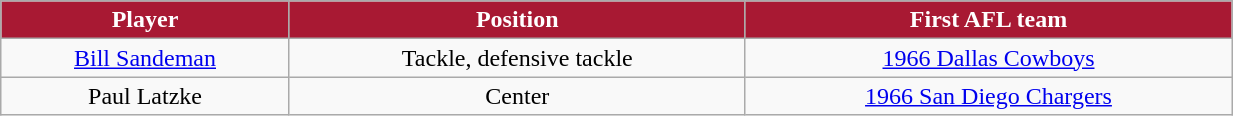<table class="wikitable" width="65%">
<tr align="center"  style="background:#A81933;color:#FFFFFF;">
<td><strong>Player</strong></td>
<td><strong>Position</strong></td>
<td><strong>First AFL team</strong></td>
</tr>
<tr align="center" bgcolor="">
<td><a href='#'>Bill Sandeman</a></td>
<td>Tackle, defensive tackle</td>
<td><a href='#'>1966 Dallas Cowboys</a></td>
</tr>
<tr align="center" bgcolor="">
<td>Paul Latzke</td>
<td>Center</td>
<td><a href='#'>1966 San Diego Chargers</a></td>
</tr>
</table>
